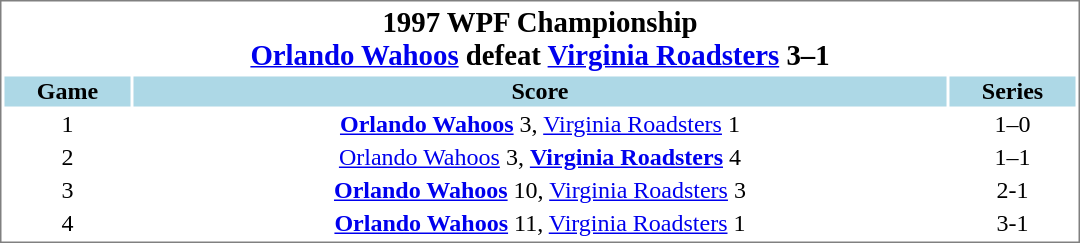<table cellpadding="1"  style="min-width:45em;text-align:center;font-size:100%; border:1px solid gray;">
<tr style="font-size:larger;">
<th colspan=8>1997 WPF Championship<br><strong><a href='#'>Orlando Wahoos</a></strong> defeat <a href='#'>Virginia Roadsters</a> 3–1</th>
</tr>
<tr style="background:lightblue;">
<th>Game</th>
<th>Score</th>
<th>Series<br></th>
</tr>
<tr>
<td>1</td>
<td><strong><a href='#'>Orlando Wahoos</a></strong> 3, <a href='#'>Virginia Roadsters</a> 1</td>
<td>1–0</td>
</tr>
<tr>
<td>2</td>
<td><a href='#'>Orlando Wahoos</a> 3, <strong><a href='#'>Virginia Roadsters</a></strong> 4</td>
<td>1–1</td>
</tr>
<tr>
<td>3</td>
<td><strong><a href='#'>Orlando Wahoos</a></strong> 10, <a href='#'>Virginia Roadsters</a> 3</td>
<td>2-1</td>
</tr>
<tr>
<td>4</td>
<td><strong><a href='#'>Orlando Wahoos</a></strong> 11, <a href='#'>Virginia Roadsters</a> 1</td>
<td>3-1</td>
</tr>
</table>
